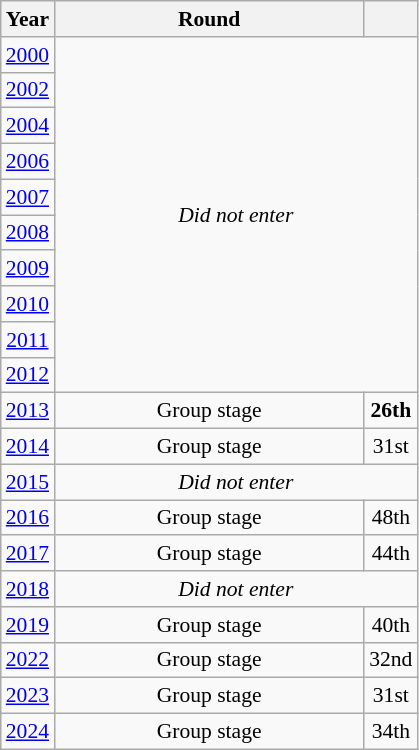<table class="wikitable" style="text-align: center; font-size:90%">
<tr>
<th>Year</th>
<th style="width:200px">Round</th>
<th></th>
</tr>
<tr>
<td><a href='#'>2000</a></td>
<td colspan="2" rowspan="10"><em>Did not enter</em></td>
</tr>
<tr>
<td><a href='#'>2002</a></td>
</tr>
<tr>
<td><a href='#'>2004</a></td>
</tr>
<tr>
<td><a href='#'>2006</a></td>
</tr>
<tr>
<td><a href='#'>2007</a></td>
</tr>
<tr>
<td><a href='#'>2008</a></td>
</tr>
<tr>
<td><a href='#'>2009</a></td>
</tr>
<tr>
<td><a href='#'>2010</a></td>
</tr>
<tr>
<td><a href='#'>2011</a></td>
</tr>
<tr>
<td><a href='#'>2012</a></td>
</tr>
<tr>
<td><a href='#'>2013</a></td>
<td>Group stage</td>
<td><strong>26th</strong></td>
</tr>
<tr>
<td><a href='#'>2014</a></td>
<td>Group stage</td>
<td>31st</td>
</tr>
<tr>
<td><a href='#'>2015</a></td>
<td colspan="2"><em>Did not enter</em></td>
</tr>
<tr>
<td><a href='#'>2016</a></td>
<td>Group stage</td>
<td>48th</td>
</tr>
<tr>
<td><a href='#'>2017</a></td>
<td>Group stage</td>
<td>44th</td>
</tr>
<tr>
<td><a href='#'>2018</a></td>
<td colspan="2"><em>Did not enter</em></td>
</tr>
<tr>
<td><a href='#'>2019</a></td>
<td>Group stage</td>
<td>40th</td>
</tr>
<tr>
<td><a href='#'>2022</a></td>
<td>Group stage</td>
<td>32nd</td>
</tr>
<tr>
<td><a href='#'>2023</a></td>
<td>Group stage</td>
<td>31st</td>
</tr>
<tr>
<td><a href='#'>2024</a></td>
<td>Group stage</td>
<td>34th</td>
</tr>
</table>
